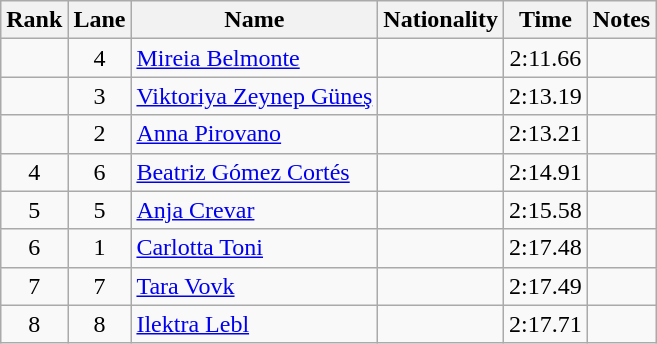<table class="wikitable sortable" style="text-align:center">
<tr>
<th>Rank</th>
<th>Lane</th>
<th>Name</th>
<th>Nationality</th>
<th>Time</th>
<th>Notes</th>
</tr>
<tr>
<td></td>
<td>4</td>
<td align="left"><a href='#'>Mireia Belmonte</a></td>
<td align="left"></td>
<td>2:11.66</td>
<td></td>
</tr>
<tr>
<td></td>
<td>3</td>
<td align="left"><a href='#'>Viktoriya Zeynep Güneş</a></td>
<td align="left"></td>
<td>2:13.19</td>
<td></td>
</tr>
<tr>
<td></td>
<td>2</td>
<td align="left"><a href='#'>Anna Pirovano</a></td>
<td align="left"></td>
<td>2:13.21</td>
<td></td>
</tr>
<tr>
<td>4</td>
<td>6</td>
<td align="left"><a href='#'>Beatriz Gómez Cortés</a></td>
<td align="left"></td>
<td>2:14.91</td>
<td></td>
</tr>
<tr>
<td>5</td>
<td>5</td>
<td align="left"><a href='#'>Anja Crevar</a></td>
<td align="left"></td>
<td>2:15.58</td>
<td></td>
</tr>
<tr>
<td>6</td>
<td>1</td>
<td align="left"><a href='#'>Carlotta Toni</a></td>
<td align="left"></td>
<td>2:17.48</td>
<td></td>
</tr>
<tr>
<td>7</td>
<td>7</td>
<td align="left"><a href='#'>Tara Vovk</a></td>
<td align="left"></td>
<td>2:17.49</td>
<td></td>
</tr>
<tr>
<td>8</td>
<td>8</td>
<td align="left"><a href='#'>Ilektra Lebl</a></td>
<td align="left"></td>
<td>2:17.71</td>
<td></td>
</tr>
</table>
